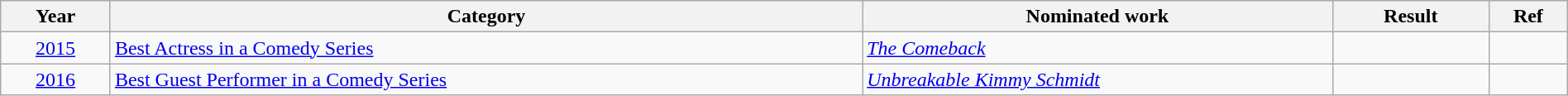<table class="wikitable" width="100%">
<tr>
<th width="7%">Year</th>
<th width="48%">Category</th>
<th width="30%">Nominated work</th>
<th width="10%">Result</th>
<th width="5%">Ref</th>
</tr>
<tr>
<td align="center"><a href='#'>2015</a></td>
<td><a href='#'>Best Actress in a Comedy Series</a></td>
<td><em><a href='#'>The Comeback</a></em></td>
<td></td>
<td align="center"></td>
</tr>
<tr>
<td align="center"><a href='#'>2016</a></td>
<td><a href='#'>Best Guest Performer in a Comedy Series</a></td>
<td><em><a href='#'>Unbreakable Kimmy Schmidt</a></em></td>
<td></td>
<td align="center"></td>
</tr>
</table>
